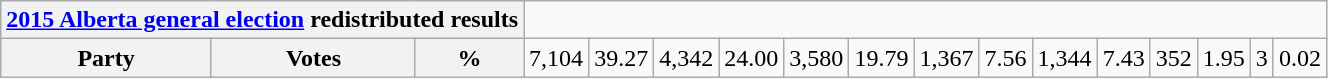<table class=wikitable>
<tr>
<th colspan=4><a href='#'>2015 Alberta general election</a> redistributed results</th>
</tr>
<tr>
<th colspan=2>Party</th>
<th>Votes</th>
<th>%<br></th>
<td align=right>7,104</td>
<td align=right>39.27<br></td>
<td align=right>4,342</td>
<td align=right>24.00<br></td>
<td align=right>3,580</td>
<td align=right>19.79<br></td>
<td align=right>1,367</td>
<td align=right>7.56<br></td>
<td align=right>1,344</td>
<td align=right>7.43<br></td>
<td align=right>352</td>
<td align=right>1.95<br></td>
<td align=right>3</td>
<td align=right>0.02<br></td>
</tr>
</table>
